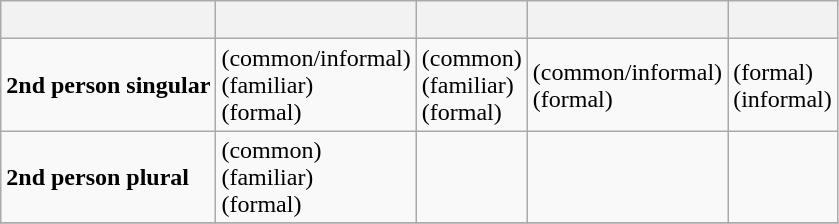<table class="wikitable">
<tr>
<th> </th>
<th></th>
<th></th>
<th></th>
<th></th>
</tr>
<tr>
<td><strong>2nd person singular</strong></td>
<td> (common/informal)<br> (familiar)<br> (formal)</td>
<td> (common)<br> (familiar)<br> (formal)</td>
<td> (common/informal)<br> (formal)</td>
<td> (formal)<br> (informal)</td>
</tr>
<tr>
<td><strong>2nd person plural</strong></td>
<td> (common)<br> (familiar)<br> (formal)</td>
<td><br></td>
<td><br><br><br></td>
<td><br></td>
</tr>
<tr>
</tr>
</table>
